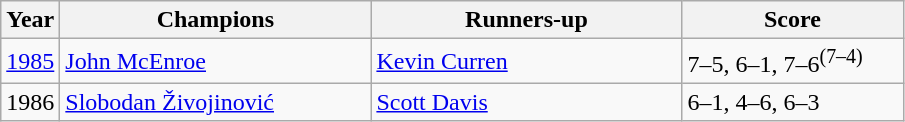<table class="wikitable">
<tr>
<th>Year</th>
<th width="200">Champions</th>
<th width="200">Runners-up</th>
<th width="140">Score</th>
</tr>
<tr>
<td><a href='#'>1985</a></td>
<td> <a href='#'>John McEnroe</a></td>
<td> <a href='#'>Kevin Curren</a></td>
<td>7–5, 6–1, 7–6<sup>(7–4)</sup></td>
</tr>
<tr>
<td>1986</td>
<td> <a href='#'>Slobodan Živojinović</a></td>
<td> <a href='#'>Scott Davis</a></td>
<td>6–1, 4–6, 6–3</td>
</tr>
</table>
